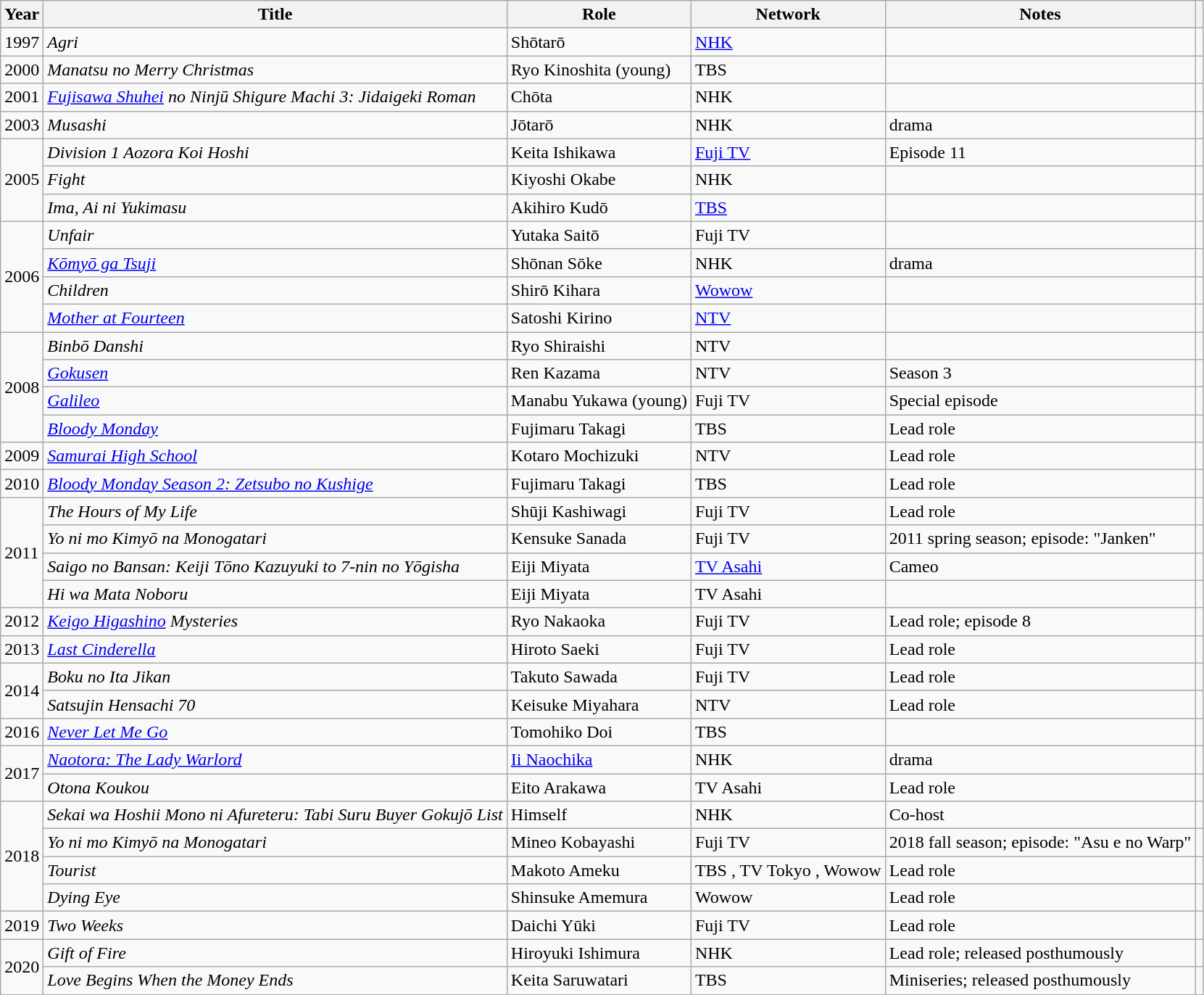<table class="wikitable">
<tr {| class="wikitable sortable">
<th>Year</th>
<th>Title</th>
<th>Role</th>
<th>Network</th>
<th>Notes</th>
<th class="unsortable"></th>
</tr>
<tr>
<td>1997</td>
<td><em>Agri</em></td>
<td>Shōtarō</td>
<td><a href='#'>NHK</a></td>
<td></td>
<td></td>
</tr>
<tr>
<td>2000</td>
<td><em>Manatsu no Merry Christmas</em></td>
<td>Ryo Kinoshita (young)</td>
<td>TBS</td>
<td></td>
<td></td>
</tr>
<tr>
<td>2001</td>
<td><em><a href='#'>Fujisawa Shuhei</a> no Ninjū Shigure Machi 3: Jidaigeki Roman</em></td>
<td>Chōta</td>
<td>NHK</td>
<td></td>
<td></td>
</tr>
<tr>
<td>2003</td>
<td><em>Musashi</em></td>
<td>Jōtarō</td>
<td>NHK</td>
<td> drama</td>
<td></td>
</tr>
<tr>
<td rowspan="3">2005</td>
<td><em>Division 1 Aozora Koi Hoshi</em></td>
<td>Keita Ishikawa</td>
<td><a href='#'>Fuji TV</a></td>
<td>Episode 11</td>
<td></td>
</tr>
<tr>
<td><em>Fight</em></td>
<td>Kiyoshi Okabe</td>
<td>NHK</td>
<td></td>
<td></td>
</tr>
<tr>
<td><em>Ima, Ai ni Yukimasu</em></td>
<td>Akihiro Kudō</td>
<td><a href='#'>TBS</a></td>
<td></td>
<td></td>
</tr>
<tr>
<td rowspan="4">2006</td>
<td><em>Unfair</em></td>
<td>Yutaka Saitō</td>
<td>Fuji TV</td>
<td></td>
<td></td>
</tr>
<tr>
<td><em><a href='#'>Kōmyō ga Tsuji</a></em></td>
<td>Shōnan Sōke</td>
<td>NHK</td>
<td> drama</td>
<td></td>
</tr>
<tr>
<td><em>Children</em></td>
<td>Shirō Kihara</td>
<td><a href='#'>Wowow</a></td>
<td></td>
<td></td>
</tr>
<tr>
<td><em><a href='#'>Mother at Fourteen</a></em></td>
<td>Satoshi Kirino</td>
<td><a href='#'>NTV</a></td>
<td></td>
<td></td>
</tr>
<tr>
<td rowspan="4">2008</td>
<td><em>Binbō Danshi</em></td>
<td>Ryo Shiraishi</td>
<td>NTV</td>
<td></td>
<td></td>
</tr>
<tr>
<td><em><a href='#'>Gokusen</a></em></td>
<td>Ren Kazama</td>
<td>NTV</td>
<td>Season 3</td>
<td></td>
</tr>
<tr>
<td><em><a href='#'>Galileo</a></em></td>
<td>Manabu Yukawa (young)</td>
<td>Fuji TV</td>
<td>Special episode</td>
<td></td>
</tr>
<tr>
<td><em><a href='#'>Bloody Monday</a></em></td>
<td>Fujimaru Takagi</td>
<td>TBS</td>
<td>Lead role</td>
<td></td>
</tr>
<tr>
<td>2009</td>
<td><em><a href='#'>Samurai High School</a></em></td>
<td>Kotaro Mochizuki</td>
<td>NTV</td>
<td>Lead role</td>
<td></td>
</tr>
<tr>
<td>2010</td>
<td><em><a href='#'>Bloody Monday Season 2: Zetsubo no Kushige</a></em></td>
<td>Fujimaru Takagi</td>
<td>TBS</td>
<td>Lead role</td>
<td></td>
</tr>
<tr>
<td rowspan="4">2011</td>
<td><em>The Hours of My Life</em></td>
<td>Shūji Kashiwagi</td>
<td>Fuji TV</td>
<td>Lead role</td>
<td></td>
</tr>
<tr>
<td><em>Yo ni mo Kimyō na Monogatari</em></td>
<td>Kensuke Sanada</td>
<td>Fuji TV</td>
<td>2011 spring season; episode: "Janken"</td>
<td></td>
</tr>
<tr>
<td><em>Saigo no Bansan: Keiji Tōno Kazuyuki to 7-nin no Yōgisha</em></td>
<td>Eiji Miyata</td>
<td><a href='#'>TV Asahi</a></td>
<td>Cameo</td>
<td></td>
</tr>
<tr>
<td><em>Hi wa Mata Noboru</em></td>
<td>Eiji Miyata</td>
<td>TV Asahi</td>
<td></td>
<td></td>
</tr>
<tr>
<td>2012</td>
<td><em><a href='#'>Keigo Higashino</a> Mysteries</em></td>
<td>Ryo Nakaoka</td>
<td>Fuji TV</td>
<td>Lead role; episode 8</td>
<td></td>
</tr>
<tr>
<td>2013</td>
<td><em><a href='#'>Last Cinderella</a></em></td>
<td>Hiroto Saeki</td>
<td>Fuji TV</td>
<td>Lead role</td>
<td></td>
</tr>
<tr>
<td rowspan="2">2014</td>
<td><em>Boku no Ita Jikan</em></td>
<td>Takuto Sawada</td>
<td>Fuji TV</td>
<td>Lead role</td>
<td></td>
</tr>
<tr>
<td><em>Satsujin Hensachi 70</em></td>
<td>Keisuke Miyahara</td>
<td>NTV</td>
<td>Lead role</td>
<td></td>
</tr>
<tr>
<td>2016</td>
<td><em><a href='#'>Never Let Me Go</a></em></td>
<td>Tomohiko Doi</td>
<td>TBS</td>
<td></td>
<td></td>
</tr>
<tr>
<td rowspan="2">2017</td>
<td><em><a href='#'>Naotora: The Lady Warlord</a></em></td>
<td><a href='#'>Ii Naochika</a></td>
<td>NHK</td>
<td> drama</td>
<td></td>
</tr>
<tr>
<td><em>Otona Koukou</em></td>
<td>Eito Arakawa</td>
<td>TV Asahi</td>
<td>Lead role</td>
<td></td>
</tr>
<tr>
<td rowspan="4">2018</td>
<td><em>Sekai wa Hoshii Mono ni Afureteru: Tabi Suru Buyer Gokujō List</em></td>
<td>Himself</td>
<td>NHK</td>
<td>Co-host</td>
<td></td>
</tr>
<tr>
<td><em>Yo ni mo Kimyō na Monogatari</em></td>
<td>Mineo Kobayashi</td>
<td>Fuji TV</td>
<td>2018 fall season; episode: "Asu e no Warp"</td>
<td></td>
</tr>
<tr>
<td><em>Tourist</em></td>
<td>Makoto Ameku</td>
<td>TBS , TV Tokyo , Wowow </td>
<td>Lead role</td>
<td></td>
</tr>
<tr>
<td><em>Dying Eye</em></td>
<td>Shinsuke Amemura</td>
<td>Wowow</td>
<td>Lead role</td>
<td></td>
</tr>
<tr>
<td>2019</td>
<td><em>Two Weeks</em></td>
<td>Daichi Yūki</td>
<td>Fuji TV</td>
<td>Lead role</td>
<td></td>
</tr>
<tr>
<td rowspan=2>2020</td>
<td><em>Gift of Fire</em></td>
<td>Hiroyuki Ishimura</td>
<td>NHK</td>
<td>Lead role; released posthumously</td>
<td></td>
</tr>
<tr>
<td><em>Love Begins When the Money Ends</em></td>
<td>Keita Saruwatari</td>
<td>TBS</td>
<td>Miniseries; released posthumously</td>
<td></td>
</tr>
<tr>
</tr>
</table>
